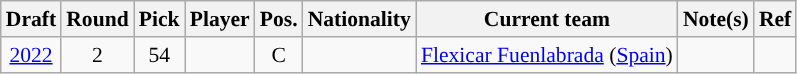<table class="wikitable sortable" style="text-align:center; font-size:90%;">
<tr>
<th>Draft</th>
<th>Round</th>
<th>Pick</th>
<th>Player</th>
<th>Pos.</th>
<th>Nationality</th>
<th>Current team</th>
<th>Note(s)</th>
<th class="unsortable">Ref</th>
</tr>
<tr>
<td><a href='#'>2022</a></td>
<td>2</td>
<td>54</td>
<td></td>
<td style="text-align:center;">C</td>
<td></td>
<td><a href='#'>Flexicar Fuenlabrada</a> (<a href='#'>Spain</a>)</td>
<td></td>
<td></td>
</tr>
</table>
